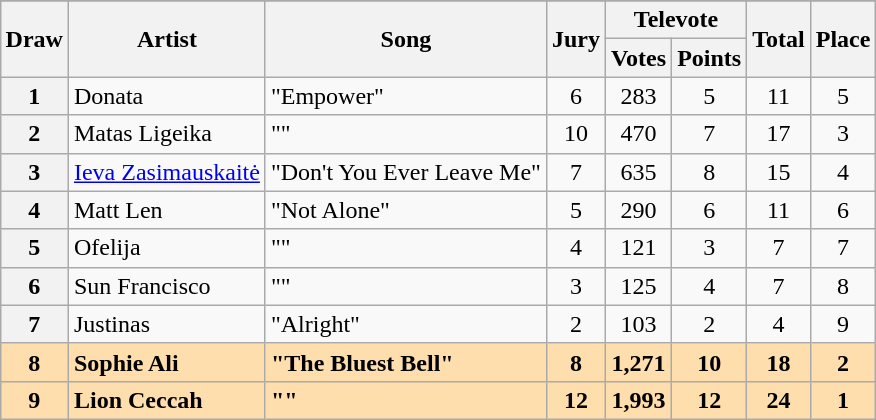<table class="sortable wikitable plainrowheaders" style="margin: 1em auto 1em auto; text-align:center">
<tr>
</tr>
<tr>
<th rowspan="2">Draw</th>
<th rowspan="2">Artist</th>
<th rowspan="2">Song</th>
<th rowspan="2">Jury</th>
<th colspan="2">Televote</th>
<th rowspan="2">Total</th>
<th rowspan="2">Place</th>
</tr>
<tr>
<th>Votes</th>
<th>Points</th>
</tr>
<tr>
<th scope="row" style="text-align:center;">1</th>
<td align="left">Donata</td>
<td align="left">"Empower"</td>
<td>6</td>
<td>283</td>
<td>5</td>
<td>11</td>
<td>5</td>
</tr>
<tr>
<th scope="row" style="text-align:center;">2</th>
<td align="left">Matas Ligeika</td>
<td align="left">""</td>
<td>10</td>
<td>470</td>
<td>7</td>
<td>17</td>
<td>3</td>
</tr>
<tr>
<th scope="row" style="text-align:center;">3</th>
<td align="left"><a href='#'>Ieva Zasimauskaitė</a></td>
<td align="left">"Don't You Ever Leave Me"</td>
<td>7</td>
<td>635</td>
<td>8</td>
<td>15</td>
<td>4</td>
</tr>
<tr>
<th scope="row" style="text-align:center;">4</th>
<td align="left">Matt Len</td>
<td align="left">"Not Alone"</td>
<td>5</td>
<td>290</td>
<td>6</td>
<td>11</td>
<td>6</td>
</tr>
<tr>
<th scope="row" style="text-align:center;">5</th>
<td align="left">Ofelija</td>
<td align="left">""</td>
<td>4</td>
<td>121</td>
<td>3</td>
<td>7</td>
<td>7</td>
</tr>
<tr>
<th scope="row" style="text-align:center;">6</th>
<td align="left">Sun Francisco</td>
<td align="left">""</td>
<td>3</td>
<td>125</td>
<td>4</td>
<td>7</td>
<td>8</td>
</tr>
<tr>
<th scope="row" style="text-align:center;">7</th>
<td align="left">Justinas</td>
<td align="left">"Alright"</td>
<td>2</td>
<td>103</td>
<td>2</td>
<td>4</td>
<td>9</td>
</tr>
<tr style="background:navajowhite; font-weight:bold;">
<th scope="row" style="text-align:center; background:navajowhite; font-weight:bold;">8</th>
<td align="left">Sophie Ali</td>
<td align="left">"The Bluest Bell"</td>
<td>8</td>
<td>1,271</td>
<td>10</td>
<td>18</td>
<td>2</td>
</tr>
<tr style="background:navajowhite; font-weight:bold;">
<th scope="row" style="text-align:center; background:navajowhite; font-weight:bold;">9</th>
<td align="left">Lion Ceccah</td>
<td align="left">""</td>
<td>12</td>
<td>1,993</td>
<td>12</td>
<td>24</td>
<td>1</td>
</tr>
</table>
